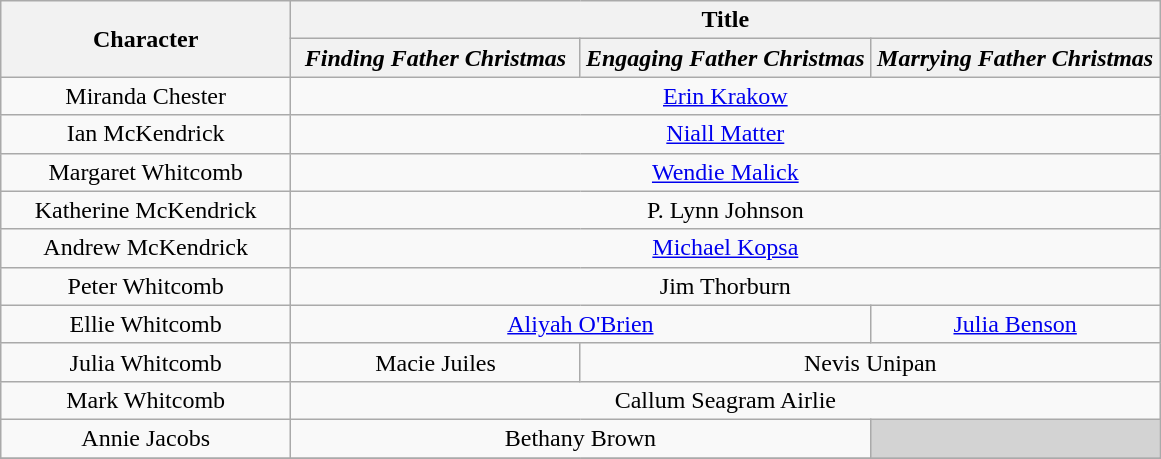<table class="wikitable" style="text-align:center;">
<tr>
<th rowspan="2" style="width:25%;">Character</th>
<th colspan=3>Title</th>
</tr>
<tr>
<th style="width:25%;"><em>Finding Father Christmas</em></th>
<th style="width:25%;"><em>Engaging Father Christmas</em></th>
<th style="width:25%;"><em>Marrying Father Christmas</em></th>
</tr>
<tr>
<td>Miranda Chester</td>
<td colspan="3"><a href='#'>Erin Krakow</a></td>
</tr>
<tr>
<td>Ian McKendrick</td>
<td colspan="3"><a href='#'>Niall Matter</a></td>
</tr>
<tr>
<td>Margaret Whitcomb</td>
<td colspan="3"><a href='#'>Wendie Malick</a></td>
</tr>
<tr>
<td>Katherine McKendrick</td>
<td colspan="3">P. Lynn Johnson</td>
</tr>
<tr>
<td>Andrew McKendrick</td>
<td colspan="3"><a href='#'>Michael Kopsa</a></td>
</tr>
<tr>
<td>Peter Whitcomb</td>
<td colspan="3">Jim Thorburn</td>
</tr>
<tr>
<td>Ellie Whitcomb</td>
<td colspan="2"><a href='#'>Aliyah O'Brien</a></td>
<td colspan-"1"><a href='#'>Julia Benson</a></td>
</tr>
<tr>
<td>Julia Whitcomb</td>
<td colspan="1">Macie Juiles</td>
<td colspan="2">Nevis Unipan</td>
</tr>
<tr>
<td>Mark Whitcomb</td>
<td colspan="3">Callum Seagram Airlie</td>
</tr>
<tr>
<td>Annie Jacobs</td>
<td colspan="2">Bethany Brown</td>
<td style="background:#d3d3d3;" colspan=1></td>
</tr>
<tr>
</tr>
</table>
